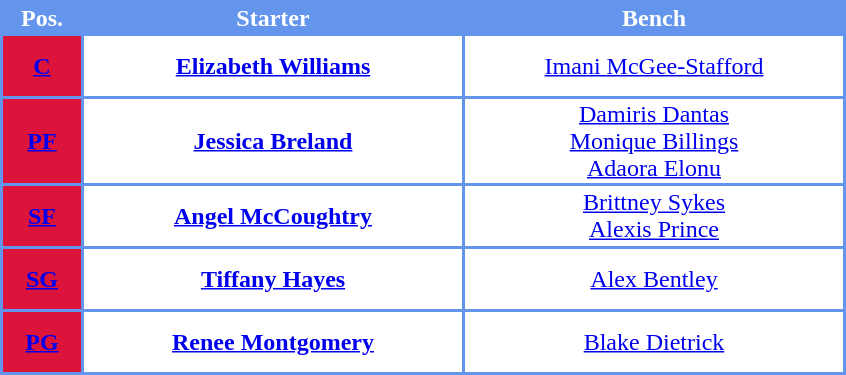<table style="text-align: center; background:#6495ED; color:white">
<tr>
<th width="50">Pos.</th>
<th width="250">Starter</th>
<th width="250">Bench</th>
</tr>
<tr style="height:40px; background:white; color:#FFCC00">
<th style="background:#dc143c"><a href='#'><span>C</span></a></th>
<td><strong><a href='#'>Elizabeth Williams</a></strong></td>
<td><a href='#'>Imani McGee-Stafford</a></td>
</tr>
<tr style="height:40px; background:white; color:#FFCC00">
<th style="background:#dc143c"><a href='#'><span>PF</span></a></th>
<td><strong><a href='#'>Jessica Breland</a></strong></td>
<td><a href='#'>Damiris Dantas</a><br><a href='#'>Monique Billings</a><br><a href='#'>Adaora Elonu</a></td>
</tr>
<tr style="height:40px; background:white; color:#FFCC00">
<th style="background:#dc143c"><a href='#'><span>SF</span></a></th>
<td><strong><a href='#'>Angel McCoughtry</a></strong></td>
<td><a href='#'>Brittney Sykes</a><br><a href='#'>Alexis Prince</a></td>
</tr>
<tr style="height:40px; background:white; color:#FFCC00">
<th style="background:#dc143c"><a href='#'><span>SG</span></a></th>
<td><strong><a href='#'>Tiffany Hayes</a></strong></td>
<td><a href='#'>Alex Bentley</a></td>
</tr>
<tr style="height:40px; background:white; color:#FFCC00">
<th style="background:#dc143c"><a href='#'><span>PG</span></a></th>
<td><strong><a href='#'>Renee Montgomery</a></strong></td>
<td><a href='#'>Blake Dietrick</a></td>
</tr>
</table>
